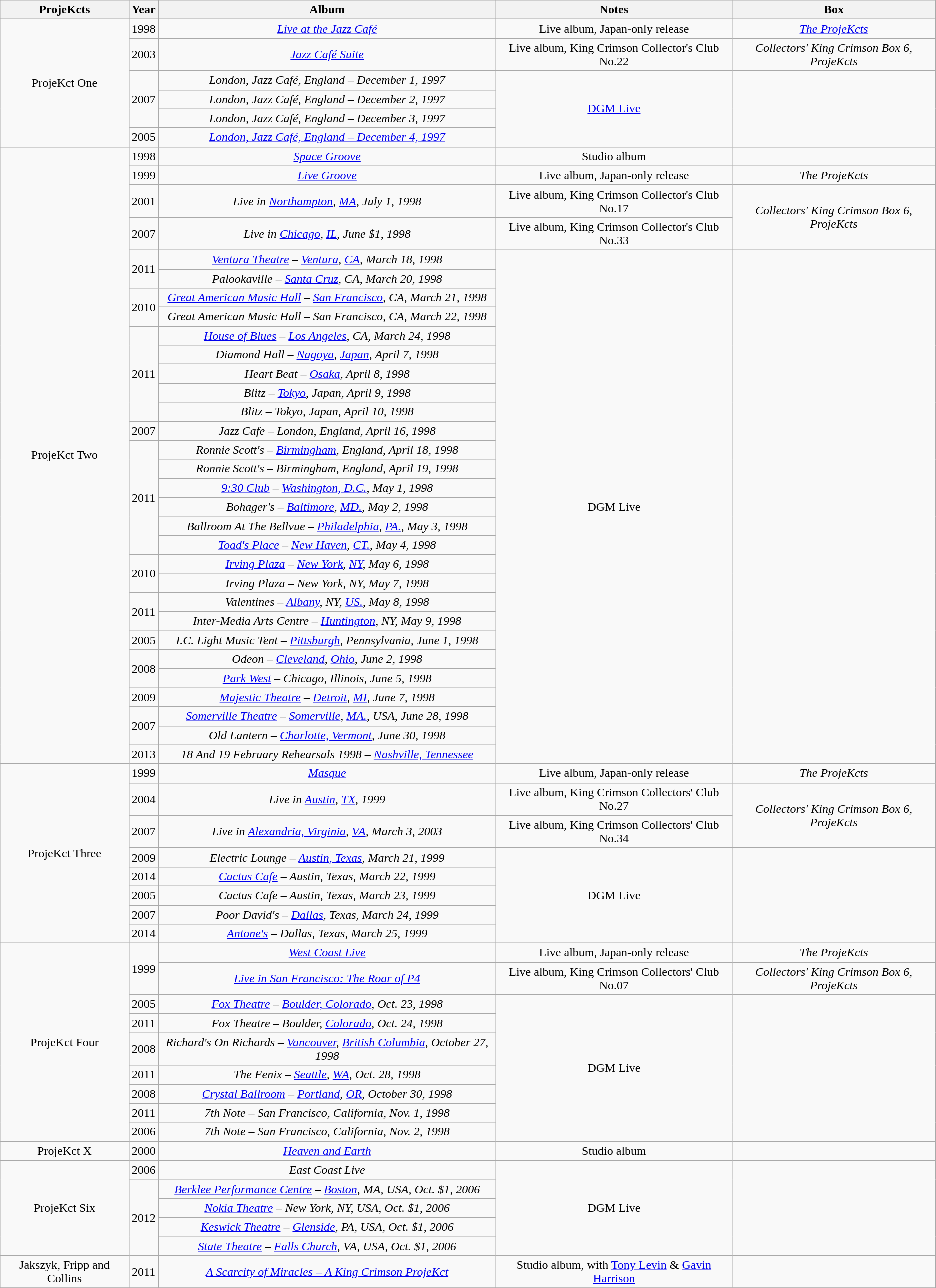<table class="wikitable sortable" style="text-align: center">
<tr>
<th>ProjeKcts</th>
<th>Year</th>
<th>Album</th>
<th>Notes</th>
<th>Box</th>
</tr>
<tr>
<td rowspan="6">ProjeKct One</td>
<td>1998</td>
<td><em><a href='#'>Live at the Jazz Café</a></em></td>
<td>Live album, Japan-only release</td>
<td><em><a href='#'>The ProjeKcts</a></em></td>
</tr>
<tr>
<td>2003</td>
<td><em><a href='#'>Jazz Café Suite</a></em></td>
<td>Live album, King Crimson Collector's Club No.22</td>
<td><em>Collectors' King Crimson Box 6, ProjeKcts</em></td>
</tr>
<tr>
<td rowspan="3">2007</td>
<td><em>London, Jazz Café, England – December 1, 1997</em></td>
<td rowspan="4"><a href='#'>DGM Live</a></td>
<td rowspan="4"></td>
</tr>
<tr>
<td><em>London, Jazz Café, England – December 2, 1997</em></td>
</tr>
<tr>
<td><em>London, Jazz Café, England – December 3, 1997</em></td>
</tr>
<tr>
<td>2005</td>
<td><em><a href='#'>London, Jazz Café, England – December 4, 1997</a></em></td>
</tr>
<tr>
<td rowspan="31">ProjeKct Two</td>
<td>1998</td>
<td><em><a href='#'>Space Groove</a></em></td>
<td>Studio album</td>
<td></td>
</tr>
<tr>
<td>1999</td>
<td><em><a href='#'>Live Groove</a></em></td>
<td>Live album, Japan-only release</td>
<td><em>The ProjeKcts</em></td>
</tr>
<tr>
<td>2001</td>
<td><em>Live in <a href='#'>Northampton</a>, <a href='#'>MA</a>, July 1, 1998</em></td>
<td>Live album, King Crimson Collector's Club No.17</td>
<td rowspan=2><em>Collectors' King Crimson Box 6, ProjeKcts</em></td>
</tr>
<tr>
<td>2007</td>
<td><em>Live in <a href='#'>Chicago</a>, <a href='#'>IL</a>, June $1, 1998</em></td>
<td>Live album, King Crimson Collector's Club No.33</td>
</tr>
<tr>
<td rowspan=2>2011</td>
<td><em><a href='#'>Ventura Theatre</a> – <a href='#'>Ventura</a>, <a href='#'>CA</a>, March 18, 1998</em></td>
<td rowspan="27">DGM Live</td>
<td rowspan=27></td>
</tr>
<tr>
<td><em>Palookaville – <a href='#'>Santa Cruz</a>, CA, March 20, 1998</em></td>
</tr>
<tr>
<td rowspan=2>2010</td>
<td><em><a href='#'>Great American Music Hall</a> – <a href='#'>San Francisco</a>, CA, March 21, 1998</em></td>
</tr>
<tr>
<td><em>Great American Music Hall – San Francisco, CA, March 22, 1998</em></td>
</tr>
<tr>
<td rowspan=5>2011</td>
<td><em><a href='#'>House of Blues</a> – <a href='#'>Los Angeles</a>, CA, March 24, 1998</em></td>
</tr>
<tr>
<td><em>Diamond Hall – <a href='#'>Nagoya</a>, <a href='#'>Japan</a>, April 7, 1998</em></td>
</tr>
<tr>
<td><em>Heart Beat – <a href='#'>Osaka</a>, April 8, 1998</em></td>
</tr>
<tr>
<td><em>Blitz – <a href='#'>Tokyo</a>, Japan, April 9, 1998</em></td>
</tr>
<tr>
<td><em>Blitz – Tokyo, Japan, April 10, 1998</em></td>
</tr>
<tr>
<td>2007</td>
<td><em>Jazz Cafe – London, England, April 16, 1998</em></td>
</tr>
<tr>
<td rowspan=6>2011</td>
<td><em>Ronnie Scott's – <a href='#'>Birmingham</a>, England, April 18, 1998</em></td>
</tr>
<tr>
<td><em>Ronnie Scott's – Birmingham, England, April 19, 1998</em></td>
</tr>
<tr>
<td><em><a href='#'>9:30 Club</a> – <a href='#'>Washington, D.C.</a>, May 1, 1998</em></td>
</tr>
<tr>
<td><em>Bohager's – <a href='#'>Baltimore</a>, <a href='#'>MD.</a>, May 2, 1998</em></td>
</tr>
<tr>
<td><em>Ballroom At The Bellvue – <a href='#'>Philadelphia</a>, <a href='#'>PA.</a>, May 3, 1998</em></td>
</tr>
<tr>
<td><em><a href='#'>Toad's Place</a> – <a href='#'>New Haven</a>, <a href='#'>CT.</a>, May 4, 1998</em></td>
</tr>
<tr>
<td rowspan=2>2010</td>
<td><em><a href='#'>Irving Plaza</a> – <a href='#'>New York</a>, <a href='#'>NY</a>, May 6, 1998</em></td>
</tr>
<tr>
<td><em>Irving Plaza – New York, NY, May 7, 1998</em></td>
</tr>
<tr>
<td rowspan=2>2011</td>
<td><em>Valentines – <a href='#'>Albany</a>, NY, <a href='#'>US.</a>, May 8, 1998</em></td>
</tr>
<tr>
<td><em>Inter-Media Arts Centre – <a href='#'>Huntington</a>, NY, May 9, 1998</em></td>
</tr>
<tr>
<td>2005</td>
<td><em>I.C. Light Music Tent – <a href='#'>Pittsburgh</a>, Pennsylvania, June 1, 1998</em></td>
</tr>
<tr>
<td rowspan=2>2008</td>
<td><em>Odeon – <a href='#'>Cleveland</a>, <a href='#'>Ohio</a>, June 2, 1998</em></td>
</tr>
<tr>
<td><em><a href='#'>Park West</a> – Chicago, Illinois, June 5, 1998</em></td>
</tr>
<tr>
<td>2009</td>
<td><em><a href='#'>Majestic Theatre</a> – <a href='#'>Detroit</a>, <a href='#'>MI</a>, June 7, 1998</em></td>
</tr>
<tr>
<td rowspan=2>2007</td>
<td><em><a href='#'>Somerville Theatre</a> – <a href='#'>Somerville</a>, <a href='#'>MA.</a>, USA, June 28, 1998</em></td>
</tr>
<tr>
<td><em>Old Lantern – <a href='#'>Charlotte, Vermont</a>, June 30, 1998</em></td>
</tr>
<tr>
<td>2013</td>
<td><em>18 And 19 February Rehearsals 1998 – <a href='#'>Nashville, Tennessee</a></em></td>
</tr>
<tr>
<td rowspan="8">ProjeKct Three</td>
<td>1999</td>
<td><em><a href='#'>Masque</a></em></td>
<td>Live album, Japan-only release</td>
<td><em>The ProjeKcts</em></td>
</tr>
<tr>
<td>2004</td>
<td><em>Live in <a href='#'>Austin</a>, <a href='#'>TX</a>, 1999</em></td>
<td>Live album, King Crimson Collectors' Club No.27</td>
<td rowspan=2><em>Collectors' King Crimson Box 6, ProjeKcts</em></td>
</tr>
<tr>
<td>2007</td>
<td><em>Live in <a href='#'>Alexandria, Virginia</a>, <a href='#'>VA</a>, March 3, 2003</em></td>
<td>Live album, King Crimson Collectors' Club No.34</td>
</tr>
<tr>
<td>2009</td>
<td><em>Electric Lounge – <a href='#'>Austin, Texas</a>, March 21, 1999</em></td>
<td rowspan="5">DGM Live</td>
<td rowspan=5></td>
</tr>
<tr>
<td>2014</td>
<td><em><a href='#'>Cactus Cafe</a> – Austin, Texas, March 22, 1999</em></td>
</tr>
<tr>
<td>2005</td>
<td><em>Cactus Cafe  – Austin, Texas, March 23, 1999</em></td>
</tr>
<tr>
<td>2007</td>
<td><em>Poor David's – <a href='#'>Dallas</a>, Texas, March 24, 1999</em></td>
</tr>
<tr>
<td>2014</td>
<td><em><a href='#'>Antone's</a> – Dallas, Texas, March 25, 1999</em></td>
</tr>
<tr>
<td rowspan="9">ProjeKct Four</td>
<td rowspan="2">1999</td>
<td><em><a href='#'>West Coast Live</a></em></td>
<td>Live album, Japan-only release</td>
<td><em>The ProjeKcts</em></td>
</tr>
<tr>
<td><em><a href='#'>Live in San Francisco: The Roar of P4</a></em></td>
<td>Live album, King Crimson Collectors' Club No.07</td>
<td><em>Collectors' King Crimson Box 6, ProjeKcts</em></td>
</tr>
<tr>
<td>2005</td>
<td><em><a href='#'>Fox Theatre</a> – <a href='#'>Boulder, Colorado</a>, Oct. 23, 1998</em></td>
<td rowspan="7">DGM Live</td>
<td rowspan="7"></td>
</tr>
<tr>
<td>2011</td>
<td><em>Fox Theatre – Boulder, <a href='#'>Colorado</a>, Oct. 24, 1998</em></td>
</tr>
<tr>
<td>2008</td>
<td><em>Richard's On Richards – <a href='#'>Vancouver</a>, <a href='#'>British Columbia</a>, October 27, 1998</em></td>
</tr>
<tr>
<td>2011</td>
<td><em>The Fenix – <a href='#'>Seattle</a>, <a href='#'>WA</a>, Oct. 28, 1998</em></td>
</tr>
<tr>
<td>2008</td>
<td><em><a href='#'>Crystal Ballroom</a> – <a href='#'>Portland</a>, <a href='#'>OR</a>, October 30, 1998</em></td>
</tr>
<tr>
<td>2011</td>
<td><em>7th Note – San Francisco, California, Nov. 1, 1998</em></td>
</tr>
<tr>
<td>2006</td>
<td><em>7th Note – San Francisco, California, Nov. 2, 1998</em></td>
</tr>
<tr>
<td>ProjeKct X</td>
<td>2000</td>
<td><em><a href='#'>Heaven and Earth</a></em></td>
<td>Studio album</td>
<td></td>
</tr>
<tr>
<td rowspan="5">ProjeKct Six</td>
<td>2006</td>
<td><em>East Coast Live</em></td>
<td rowspan="5">DGM Live</td>
<td rowspan="5"></td>
</tr>
<tr>
<td rowspan="4">2012</td>
<td><em><a href='#'>Berklee Performance Centre</a> – <a href='#'>Boston</a>, MA, USA, Oct. $1, 2006</em></td>
</tr>
<tr>
<td><em><a href='#'>Nokia Theatre</a> – New York, NY, USA, Oct. $1, 2006</em></td>
</tr>
<tr>
<td><em><a href='#'>Keswick Theatre</a> – <a href='#'>Glenside</a>, PA, USA, Oct. $1, 2006</em></td>
</tr>
<tr>
<td><em><a href='#'>State Theatre</a> – <a href='#'>Falls Church</a>, VA, USA, Oct. $1, 2006</em></td>
</tr>
<tr>
<td>Jakszyk, Fripp and Collins</td>
<td>2011</td>
<td><em><a href='#'>A Scarcity of Miracles – A King Crimson ProjeKct</a></em></td>
<td>Studio album, with <a href='#'>Tony Levin</a> & <a href='#'>Gavin Harrison</a></td>
<td></td>
</tr>
<tr>
</tr>
</table>
